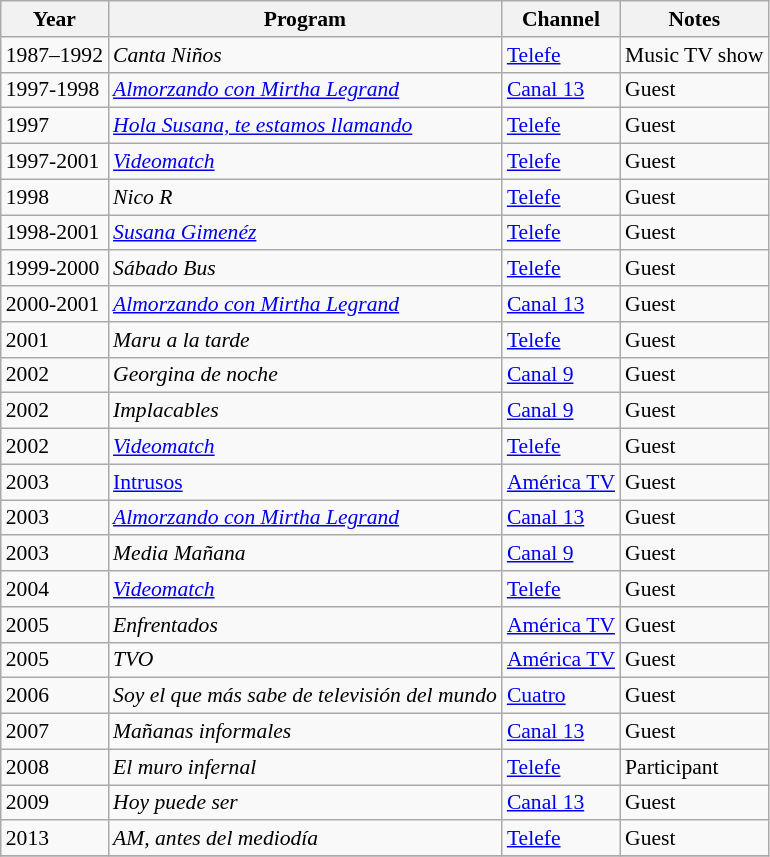<table class="wikitable" style="font-size: 90%;">
<tr>
<th>Year</th>
<th>Program</th>
<th>Channel</th>
<th>Notes</th>
</tr>
<tr>
<td>1987–1992</td>
<td><em>Canta Niños</em></td>
<td><a href='#'>Telefe</a></td>
<td>Music TV show</td>
</tr>
<tr>
<td>1997-1998</td>
<td><em><a href='#'>Almorzando con Mirtha Legrand</a></em></td>
<td><a href='#'>Canal 13</a></td>
<td>Guest</td>
</tr>
<tr>
<td>1997</td>
<td><em><a href='#'>Hola Susana, te estamos llamando</a></em></td>
<td><a href='#'>Telefe</a></td>
<td>Guest</td>
</tr>
<tr>
<td>1997-2001</td>
<td><em><a href='#'>Videomatch</a></em></td>
<td><a href='#'>Telefe</a></td>
<td>Guest</td>
</tr>
<tr>
<td>1998</td>
<td><em>Nico R</em></td>
<td><a href='#'>Telefe</a></td>
<td>Guest</td>
</tr>
<tr>
<td>1998-2001</td>
<td><em><a href='#'>Susana Gimenéz</a></em></td>
<td><a href='#'>Telefe</a></td>
<td>Guest</td>
</tr>
<tr>
<td>1999-2000</td>
<td><em>Sábado Bus</em></td>
<td><a href='#'>Telefe</a></td>
<td>Guest</td>
</tr>
<tr>
<td>2000-2001</td>
<td><em><a href='#'>Almorzando con Mirtha Legrand</a></em></td>
<td><a href='#'>Canal 13</a></td>
<td>Guest</td>
</tr>
<tr>
<td>2001</td>
<td><em>Maru a la tarde</em></td>
<td><a href='#'>Telefe</a></td>
<td>Guest</td>
</tr>
<tr>
<td>2002</td>
<td><em>Georgina de noche</em></td>
<td><a href='#'>Canal 9</a></td>
<td>Guest</td>
</tr>
<tr>
<td>2002</td>
<td><em>Implacables</em></td>
<td><a href='#'>Canal 9</a></td>
<td>Guest</td>
</tr>
<tr>
<td>2002</td>
<td><em><a href='#'>Videomatch</a></em></td>
<td><a href='#'>Telefe</a></td>
<td>Guest</td>
</tr>
<tr>
<td>2003</td>
<td><a href='#'>Intrusos</a></td>
<td><a href='#'>América TV</a></td>
<td>Guest</td>
</tr>
<tr>
<td>2003</td>
<td><em><a href='#'>Almorzando con Mirtha Legrand</a></em></td>
<td><a href='#'>Canal 13</a></td>
<td>Guest</td>
</tr>
<tr>
<td>2003</td>
<td><em>Media Mañana</em></td>
<td><a href='#'>Canal 9</a></td>
<td>Guest</td>
</tr>
<tr>
<td>2004</td>
<td><em><a href='#'>Videomatch</a></em></td>
<td><a href='#'>Telefe</a></td>
<td>Guest</td>
</tr>
<tr>
<td>2005</td>
<td><em>Enfrentados</em></td>
<td><a href='#'>América TV</a></td>
<td>Guest</td>
</tr>
<tr>
<td>2005</td>
<td><em>TVO</em></td>
<td><a href='#'>América TV</a></td>
<td>Guest</td>
</tr>
<tr>
<td>2006</td>
<td><em>Soy el que más sabe de televisión del mundo</em></td>
<td><a href='#'>Cuatro</a></td>
<td>Guest</td>
</tr>
<tr>
<td>2007</td>
<td><em>Mañanas informales</em></td>
<td><a href='#'>Canal 13</a></td>
<td>Guest</td>
</tr>
<tr>
<td>2008</td>
<td><em>El muro infernal</em></td>
<td><a href='#'>Telefe</a></td>
<td>Participant</td>
</tr>
<tr>
<td>2009</td>
<td><em>Hoy puede ser</em></td>
<td><a href='#'>Canal 13</a></td>
<td>Guest</td>
</tr>
<tr>
<td>2013</td>
<td><em>AM, antes del mediodía</em></td>
<td><a href='#'>Telefe</a></td>
<td>Guest</td>
</tr>
<tr>
</tr>
</table>
